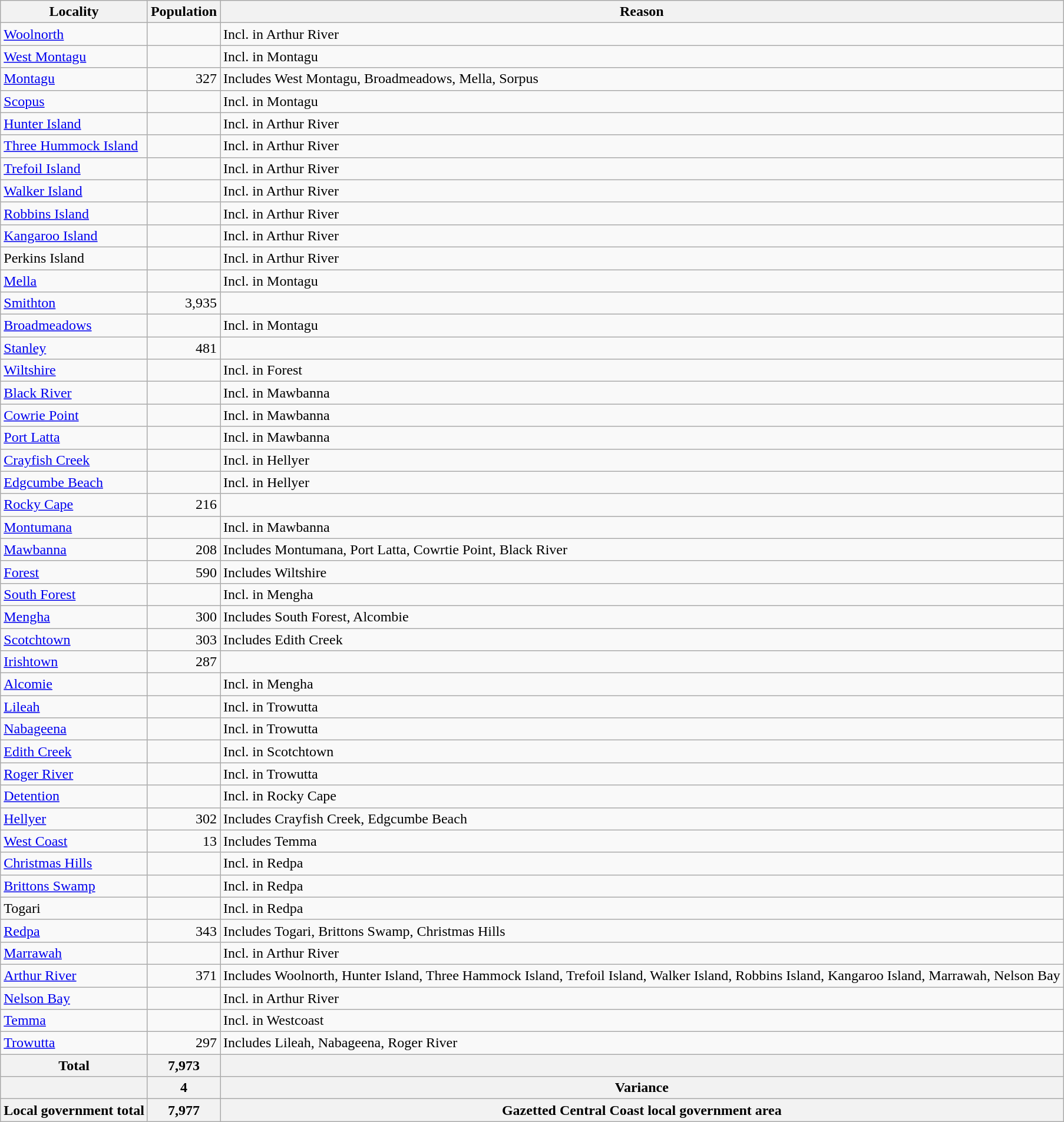<table class="wikitable sortable">
<tr>
<th>Locality</th>
<th>Population<br></th>
<th>Reason</th>
</tr>
<tr>
<td><a href='#'>Woolnorth</a></td>
<td></td>
<td>Incl. in Arthur River</td>
</tr>
<tr>
<td><a href='#'>West Montagu</a></td>
<td></td>
<td>Incl. in Montagu</td>
</tr>
<tr>
<td><a href='#'>Montagu</a></td>
<td align=right>327</td>
<td>Includes West Montagu, Broadmeadows, Mella, Sorpus</td>
</tr>
<tr>
<td><a href='#'>Scopus</a></td>
<td></td>
<td>Incl. in Montagu</td>
</tr>
<tr>
<td><a href='#'>Hunter Island</a></td>
<td></td>
<td>Incl. in Arthur River</td>
</tr>
<tr>
<td><a href='#'>Three Hummock Island</a></td>
<td></td>
<td>Incl. in Arthur River</td>
</tr>
<tr>
<td><a href='#'>Trefoil Island</a></td>
<td></td>
<td>Incl. in Arthur River</td>
</tr>
<tr>
<td><a href='#'>Walker Island</a></td>
<td></td>
<td>Incl. in Arthur River</td>
</tr>
<tr>
<td><a href='#'>Robbins Island</a></td>
<td></td>
<td>Incl. in Arthur River</td>
</tr>
<tr>
<td><a href='#'>Kangaroo Island</a></td>
<td></td>
<td>Incl. in Arthur River</td>
</tr>
<tr>
<td>Perkins Island</td>
<td></td>
<td>Incl. in Arthur River</td>
</tr>
<tr>
<td><a href='#'>Mella</a></td>
<td></td>
<td>Incl. in Montagu</td>
</tr>
<tr>
<td><a href='#'>Smithton</a></td>
<td align=right>3,935</td>
<td></td>
</tr>
<tr>
<td><a href='#'>Broadmeadows</a></td>
<td></td>
<td>Incl. in Montagu</td>
</tr>
<tr>
<td><a href='#'>Stanley</a></td>
<td align=right>481</td>
<td></td>
</tr>
<tr>
<td><a href='#'>Wiltshire</a></td>
<td></td>
<td>Incl. in Forest</td>
</tr>
<tr>
<td><a href='#'>Black River</a></td>
<td></td>
<td>Incl. in Mawbanna</td>
</tr>
<tr>
<td><a href='#'>Cowrie Point</a></td>
<td></td>
<td>Incl. in Mawbanna</td>
</tr>
<tr>
<td><a href='#'>Port Latta</a></td>
<td></td>
<td>Incl. in Mawbanna</td>
</tr>
<tr>
<td><a href='#'>Crayfish Creek</a></td>
<td></td>
<td>Incl. in Hellyer</td>
</tr>
<tr>
<td><a href='#'>Edgcumbe Beach</a></td>
<td></td>
<td>Incl. in Hellyer</td>
</tr>
<tr>
<td><a href='#'>Rocky Cape</a></td>
<td align=right>216</td>
<td></td>
</tr>
<tr>
<td><a href='#'>Montumana</a></td>
<td></td>
<td>Incl. in Mawbanna</td>
</tr>
<tr>
<td><a href='#'>Mawbanna</a></td>
<td align=right>208</td>
<td>Includes Montumana, Port Latta, Cowrtie Point, Black River</td>
</tr>
<tr>
<td><a href='#'>Forest</a></td>
<td align=right>590</td>
<td>Includes Wiltshire</td>
</tr>
<tr>
<td><a href='#'>South Forest</a></td>
<td></td>
<td>Incl. in Mengha</td>
</tr>
<tr>
<td><a href='#'>Mengha</a></td>
<td align=right>300</td>
<td>Includes South Forest, Alcombie</td>
</tr>
<tr>
<td><a href='#'>Scotchtown</a></td>
<td align=right>303</td>
<td>Includes Edith Creek</td>
</tr>
<tr>
<td><a href='#'>Irishtown</a></td>
<td align=right>287</td>
<td></td>
</tr>
<tr>
<td><a href='#'>Alcomie</a></td>
<td></td>
<td>Incl. in Mengha</td>
</tr>
<tr>
<td><a href='#'>Lileah</a></td>
<td></td>
<td>Incl. in Trowutta</td>
</tr>
<tr>
<td><a href='#'>Nabageena</a></td>
<td></td>
<td>Incl. in Trowutta</td>
</tr>
<tr>
<td><a href='#'>Edith Creek</a></td>
<td></td>
<td>Incl. in Scotchtown</td>
</tr>
<tr>
<td><a href='#'>Roger River</a></td>
<td></td>
<td>Incl. in Trowutta</td>
</tr>
<tr>
<td><a href='#'>Detention</a></td>
<td></td>
<td>Incl. in Rocky Cape</td>
</tr>
<tr>
<td><a href='#'>Hellyer</a></td>
<td align=right>302</td>
<td>Includes Crayfish Creek, Edgcumbe Beach</td>
</tr>
<tr>
<td><a href='#'>West Coast</a></td>
<td align=right>13</td>
<td>Includes Temma</td>
</tr>
<tr>
<td><a href='#'>Christmas Hills</a></td>
<td></td>
<td>Incl. in Redpa</td>
</tr>
<tr>
<td><a href='#'>Brittons Swamp</a></td>
<td></td>
<td>Incl. in Redpa</td>
</tr>
<tr>
<td>Togari</td>
<td></td>
<td>Incl. in Redpa</td>
</tr>
<tr>
<td><a href='#'>Redpa</a></td>
<td align=right>343</td>
<td>Includes Togari, Brittons Swamp, Christmas Hills</td>
</tr>
<tr>
<td><a href='#'>Marrawah</a></td>
<td></td>
<td>Incl. in Arthur River</td>
</tr>
<tr>
<td><a href='#'>Arthur River</a></td>
<td align=right>371</td>
<td>Includes Woolnorth, Hunter Island, Three Hammock Island, Trefoil Island, Walker Island, Robbins Island, Kangaroo Island, Marrawah, Nelson Bay</td>
</tr>
<tr>
<td><a href='#'>Nelson Bay</a></td>
<td></td>
<td>Incl. in Arthur River</td>
</tr>
<tr>
<td><a href='#'>Temma</a></td>
<td></td>
<td>Incl. in Westcoast</td>
</tr>
<tr>
<td><a href='#'>Trowutta</a></td>
<td align=right>297</td>
<td>Includes Lileah, Nabageena, Roger River</td>
</tr>
<tr>
<th align=left>Total</th>
<th align=right>7,973</th>
<th></th>
</tr>
<tr>
<th></th>
<th align=right>4</th>
<th align=left>Variance</th>
</tr>
<tr>
<th align=left>Local government total</th>
<th align=right>7,977</th>
<th align=left>Gazetted Central Coast local government area</th>
</tr>
</table>
